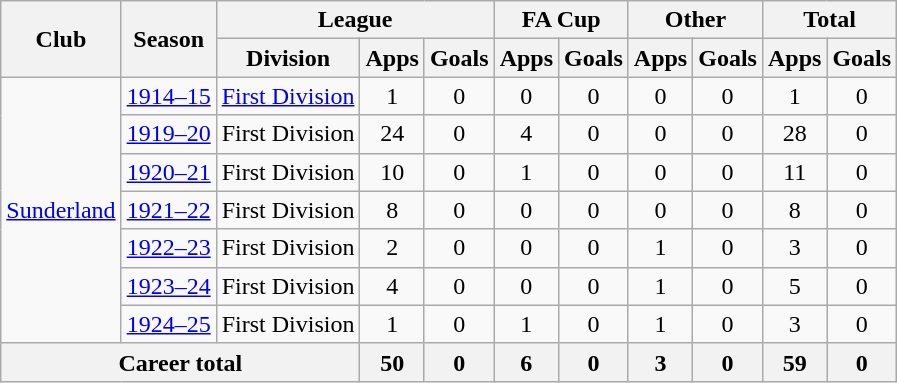<table class="wikitable" style="text-align: center">
<tr>
<th rowspan="2">Club</th>
<th rowspan="2">Season</th>
<th colspan="3">League</th>
<th colspan="2">FA Cup</th>
<th colspan="2">Other</th>
<th colspan="2">Total</th>
</tr>
<tr>
<th>Division</th>
<th>Apps</th>
<th>Goals</th>
<th>Apps</th>
<th>Goals</th>
<th>Apps</th>
<th>Goals</th>
<th>Apps</th>
<th>Goals</th>
</tr>
<tr>
<td rowspan="7"><a href='#'>Sunderland</a></td>
<td><a href='#'>1914–15</a></td>
<td><a href='#'>First Division</a></td>
<td>1</td>
<td>0</td>
<td>0</td>
<td>0</td>
<td>0</td>
<td>0</td>
<td>1</td>
<td>0</td>
</tr>
<tr>
<td><a href='#'>1919–20</a></td>
<td>First Division</td>
<td>24</td>
<td>0</td>
<td>4</td>
<td>0</td>
<td>0</td>
<td>0</td>
<td>28</td>
<td>0</td>
</tr>
<tr>
<td><a href='#'>1920–21</a></td>
<td>First Division</td>
<td>10</td>
<td>0</td>
<td>1</td>
<td>0</td>
<td>0</td>
<td>0</td>
<td>11</td>
<td>0</td>
</tr>
<tr>
<td><a href='#'>1921–22</a></td>
<td>First Division</td>
<td>8</td>
<td>0</td>
<td>0</td>
<td>0</td>
<td>0</td>
<td>0</td>
<td>8</td>
<td>0</td>
</tr>
<tr>
<td><a href='#'>1922–23</a></td>
<td>First Division</td>
<td>2</td>
<td>0</td>
<td>0</td>
<td>0</td>
<td>1</td>
<td>0</td>
<td>3</td>
<td>0</td>
</tr>
<tr>
<td><a href='#'>1923–24</a></td>
<td>First Division</td>
<td>4</td>
<td>0</td>
<td>0</td>
<td>0</td>
<td>1</td>
<td>0</td>
<td>5</td>
<td>0</td>
</tr>
<tr>
<td><a href='#'>1924–25</a></td>
<td>First Division</td>
<td>1</td>
<td>0</td>
<td>1</td>
<td>0</td>
<td>1</td>
<td>0</td>
<td>3</td>
<td>0</td>
</tr>
<tr>
<th colspan="3">Career total</th>
<th>50</th>
<th>0</th>
<th>6</th>
<th>0</th>
<th>3</th>
<th>0</th>
<th>59</th>
<th>0</th>
</tr>
</table>
